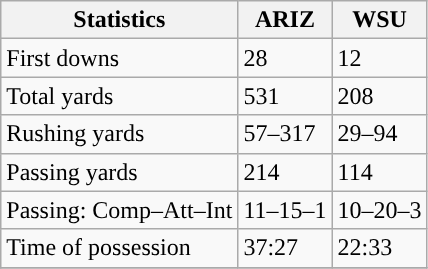<table class="wikitable" style="float: left;">
<tr>
<th>Statistics</th>
<th>ARIZ</th>
<th>WSU</th>
</tr>
<tr>
<td>First downs</td>
<td>28</td>
<td>12</td>
</tr>
<tr>
<td>Total yards</td>
<td>531</td>
<td>208</td>
</tr>
<tr>
<td>Rushing yards</td>
<td>57–317</td>
<td>29–94</td>
</tr>
<tr>
<td>Passing yards</td>
<td>214</td>
<td>114</td>
</tr>
<tr>
<td>Passing: Comp–Att–Int</td>
<td>11–15–1</td>
<td>10–20–3</td>
</tr>
<tr>
<td>Time of possession</td>
<td>37:27</td>
<td>22:33</td>
</tr>
<tr>
</tr>
</table>
